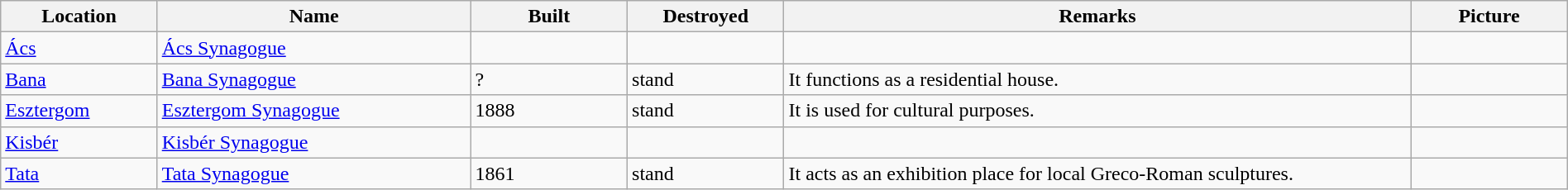<table class="wikitable sortable" width="100%">
<tr>
<th width="10%">Location</th>
<th width="20%">Name</th>
<th width="10%">Built</th>
<th width="10%">Destroyed</th>
<th width="40%" class="unsortable">Remarks</th>
<th width="10%" class="unsortable">Picture</th>
</tr>
<tr>
<td><a href='#'>Ács</a></td>
<td><a href='#'>Ács Synagogue</a></td>
<td></td>
<td></td>
<td></td>
<td></td>
</tr>
<tr>
<td><a href='#'>Bana</a></td>
<td><a href='#'>Bana Synagogue</a></td>
<td>?</td>
<td>stand</td>
<td>It functions as a residential house.</td>
<td></td>
</tr>
<tr>
<td><a href='#'>Esztergom</a></td>
<td><a href='#'>Esztergom Synagogue</a></td>
<td>1888</td>
<td>stand</td>
<td>It is used for cultural purposes.</td>
<td></td>
</tr>
<tr>
<td><a href='#'>Kisbér</a></td>
<td><a href='#'>Kisbér Synagogue</a></td>
<td></td>
<td></td>
<td></td>
<td></td>
</tr>
<tr>
<td><a href='#'>Tata</a></td>
<td><a href='#'>Tata Synagogue</a></td>
<td>1861</td>
<td>stand</td>
<td>It acts as an exhibition place for local Greco-Roman sculptures.</td>
<td></td>
</tr>
</table>
